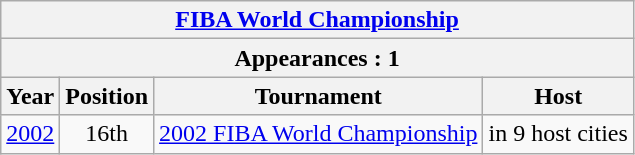<table class="wikitable" style="text-align: center;">
<tr>
<th colspan=20><a href='#'>FIBA World Championship</a></th>
</tr>
<tr>
<th colspan=20>Appearances : 1</th>
</tr>
<tr>
<th>Year</th>
<th>Position</th>
<th>Tournament</th>
<th>Host</th>
</tr>
<tr>
<td> <a href='#'>2002</a></td>
<td>16th</td>
<td><a href='#'>2002 FIBA World Championship</a></td>
<td>in 9 host cities</td>
</tr>
</table>
